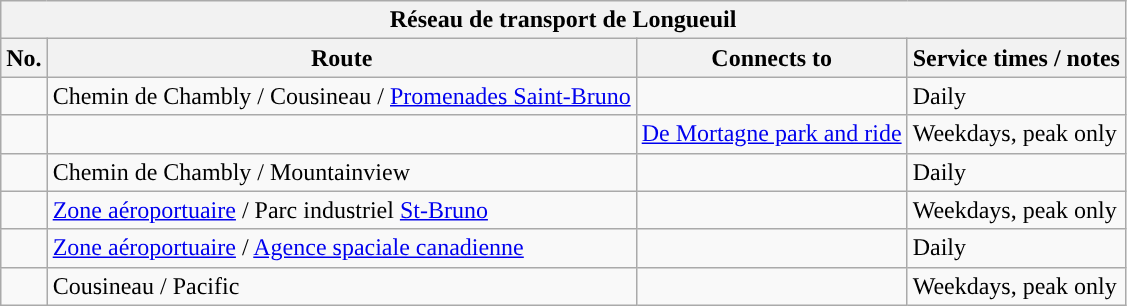<table class="wikitable">
<tr>
<th colspan="4" style="background: #">Réseau de transport de Longueuil</th>
</tr>
<tr>
<th>No.</th>
<th>Route</th>
<th>Connects to</th>
<th>Service times / notes</th>
</tr>
<tr>
<td> </td>
<td>Chemin de Chambly / Cousineau / <a href='#'>Promenades Saint-Bruno</a></td>
<td> </td>
<td>Daily</td>
</tr>
<tr>
<td> </td>
<td></td>
<td>  <a href='#'>De Mortagne park and ride</a></td>
<td>Weekdays, peak only</td>
</tr>
<tr>
<td> </td>
<td>Chemin de Chambly / Mountainview</td>
<td> </td>
<td>Daily</td>
</tr>
<tr>
<td> </td>
<td><a href='#'>Zone aéroportuaire</a> / Parc industriel <a href='#'>St-Bruno</a></td>
<td> </td>
<td>Weekdays, peak only</td>
</tr>
<tr>
<td> </td>
<td><a href='#'>Zone aéroportuaire</a> / <a href='#'>Agence spaciale canadienne</a></td>
<td> </td>
<td>Daily</td>
</tr>
<tr>
<td> </td>
<td>Cousineau / Pacific</td>
<td> </td>
<td>Weekdays, peak only</td>
</tr>
</table>
